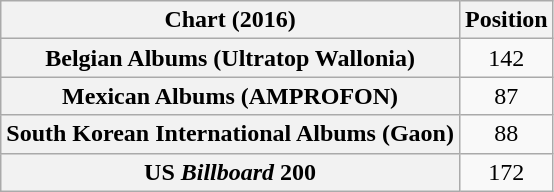<table class="wikitable plainrowheaders sortable" style="text-align:center">
<tr>
<th>Chart (2016)</th>
<th>Position</th>
</tr>
<tr>
<th scope="row">Belgian Albums (Ultratop Wallonia)</th>
<td>142</td>
</tr>
<tr>
<th scope="row">Mexican Albums (AMPROFON)</th>
<td>87</td>
</tr>
<tr>
<th scope="row">South Korean International Albums (Gaon)</th>
<td>88</td>
</tr>
<tr>
<th scope="row">US <em>Billboard</em> 200</th>
<td>172</td>
</tr>
</table>
